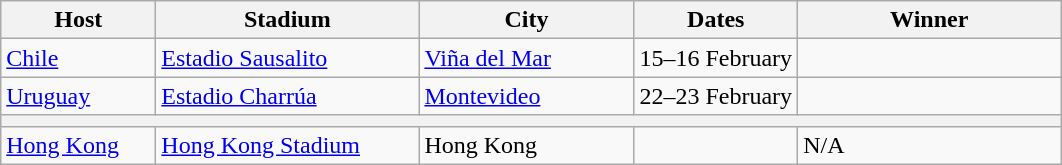<table class="wikitable sortable"  text-align:left;">
<tr>
<th style="width:6em;">Host</th>
<th style="width:10.5em;">Stadium</th>
<th style="width:8.5em;">City</th>
<th>Dates</th>
<th style="width:10.5em;">Winner</th>
</tr>
<tr>
<td><a href='#'>Chile</a></td>
<td><a href='#'>Estadio Sausalito</a></td>
<td><a href='#'>Viña del Mar</a></td>
<td align=center>15–16 February</td>
<td></td>
</tr>
<tr>
<td><a href='#'>Uruguay</a></td>
<td><a href='#'>Estadio Charrúa</a></td>
<td><a href='#'>Montevideo</a></td>
<td align=center>22–23 February</td>
<td></td>
</tr>
<tr>
<th colspan=5></th>
</tr>
<tr>
<td><a href='#'>Hong Kong</a></td>
<td><a href='#'>Hong Kong Stadium</a></td>
<td>Hong Kong</td>
<td align=center></td>
<td>N/A</td>
</tr>
</table>
